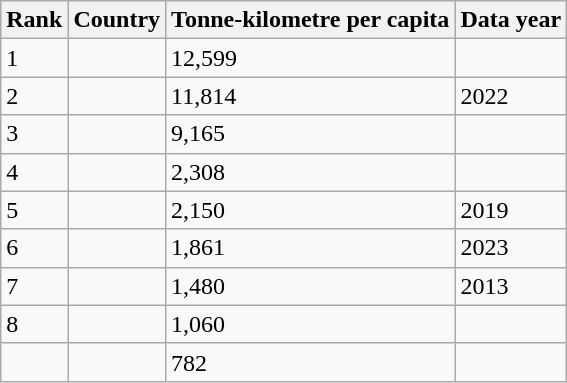<table class="wikitable sortable">
<tr>
<th>Rank</th>
<th>Country</th>
<th>Tonne-kilometre per capita</th>
<th>Data year</th>
</tr>
<tr>
<td>1</td>
<td></td>
<td>12,599</td>
<td></td>
</tr>
<tr>
<td>2</td>
<td></td>
<td>11,814</td>
<td>2022</td>
</tr>
<tr>
<td>3</td>
<td></td>
<td>9,165</td>
<td></td>
</tr>
<tr>
<td>4</td>
<td></td>
<td>2,308</td>
<td></td>
</tr>
<tr>
<td>5</td>
<td></td>
<td>2,150</td>
<td>2019</td>
</tr>
<tr>
<td>6</td>
<td></td>
<td>1,861</td>
<td>2023</td>
</tr>
<tr>
<td>7</td>
<td></td>
<td>1,480</td>
<td>2013</td>
</tr>
<tr>
<td>8</td>
<td></td>
<td>1,060</td>
<td></td>
</tr>
<tr class="sortbottom" style="text-align:left;">
<td> </td>
<td></td>
<td>782</td>
<td></td>
</tr>
</table>
